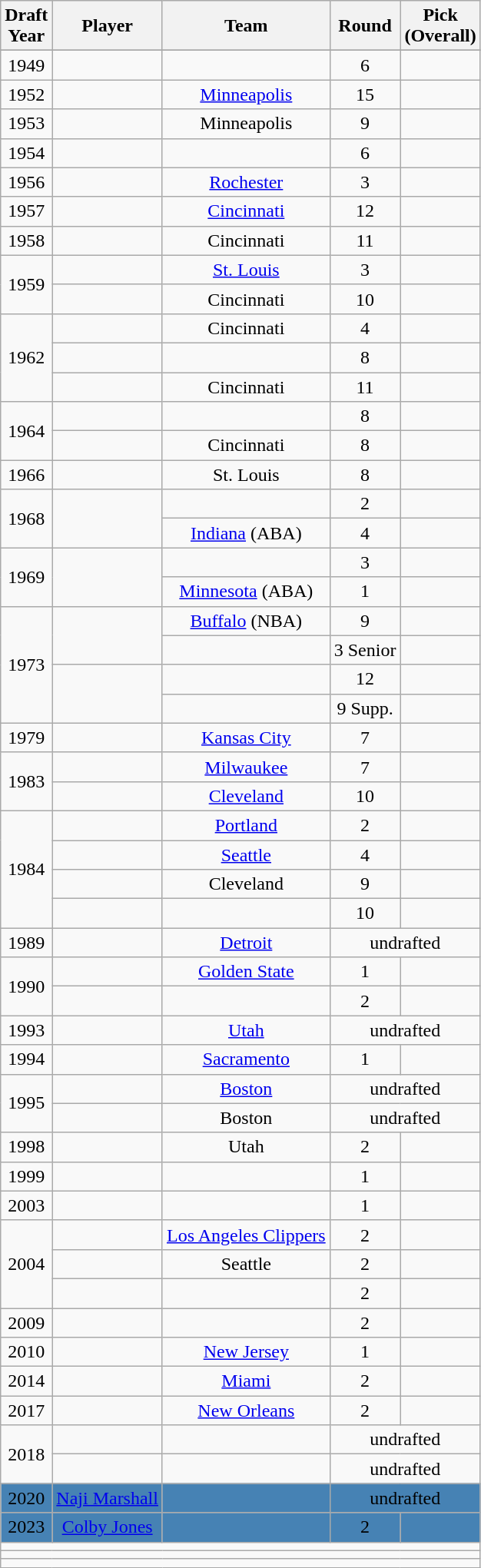<table class="wikitable sortable" style="text-align:center">
<tr>
<th data-sort-type=text>Draft<br>Year</th>
<th>Player</th>
<th>Team</th>
<th data-sort-type=text>Round</th>
<th data-sort-type=text>Pick<br>(Overall)</th>
</tr>
<tr>
</tr>
<tr>
<td>1949</td>
<td></td>
<td></td>
<td>6</td>
<td></td>
</tr>
<tr>
<td>1952</td>
<td></td>
<td><a href='#'>Minneapolis</a></td>
<td>15</td>
<td></td>
</tr>
<tr>
<td>1953</td>
<td></td>
<td>Minneapolis</td>
<td>9</td>
<td></td>
</tr>
<tr>
<td>1954</td>
<td></td>
<td></td>
<td>6</td>
<td></td>
</tr>
<tr>
<td>1956</td>
<td></td>
<td><a href='#'>Rochester</a></td>
<td>3</td>
<td></td>
</tr>
<tr>
<td>1957</td>
<td></td>
<td><a href='#'>Cincinnati</a></td>
<td>12</td>
<td></td>
</tr>
<tr>
<td>1958</td>
<td></td>
<td>Cincinnati</td>
<td>11</td>
<td></td>
</tr>
<tr>
<td rowspan="2">1959</td>
<td></td>
<td><a href='#'>St. Louis</a></td>
<td>3</td>
<td></td>
</tr>
<tr>
<td></td>
<td>Cincinnati</td>
<td>10</td>
<td></td>
</tr>
<tr>
<td rowspan="3">1962</td>
<td></td>
<td>Cincinnati</td>
<td>4</td>
<td></td>
</tr>
<tr>
<td></td>
<td></td>
<td>8</td>
<td></td>
</tr>
<tr>
<td></td>
<td>Cincinnati</td>
<td>11</td>
<td></td>
</tr>
<tr>
<td rowspan="2">1964</td>
<td></td>
<td></td>
<td>8</td>
<td></td>
</tr>
<tr>
<td></td>
<td>Cincinnati</td>
<td>8</td>
<td></td>
</tr>
<tr>
<td>1966</td>
<td></td>
<td>St. Louis</td>
<td>8</td>
<td></td>
</tr>
<tr>
<td rowspan="2">1968</td>
<td rowspan="2"></td>
<td></td>
<td>2</td>
<td></td>
</tr>
<tr>
<td><a href='#'>Indiana</a> (ABA)</td>
<td>4</td>
<td></td>
</tr>
<tr>
<td rowspan="2">1969</td>
<td rowspan="2"></td>
<td></td>
<td>3</td>
<td></td>
</tr>
<tr>
<td><a href='#'>Minnesota</a> (ABA)</td>
<td>1</td>
<td></td>
</tr>
<tr>
<td rowspan="4">1973</td>
<td rowspan="2"></td>
<td><a href='#'>Buffalo</a> (NBA)</td>
<td>9</td>
<td></td>
</tr>
<tr>
<td></td>
<td>3 Senior</td>
<td></td>
</tr>
<tr>
<td rowspan="2"></td>
<td></td>
<td>12</td>
<td></td>
</tr>
<tr>
<td></td>
<td>9 Supp.</td>
<td></td>
</tr>
<tr>
<td>1979</td>
<td></td>
<td><a href='#'>Kansas City</a></td>
<td>7</td>
<td></td>
</tr>
<tr>
<td rowspan="2">1983</td>
<td></td>
<td><a href='#'>Milwaukee</a></td>
<td>7</td>
<td></td>
</tr>
<tr>
<td></td>
<td><a href='#'>Cleveland</a></td>
<td>10</td>
<td></td>
</tr>
<tr>
<td rowspan="4">1984</td>
<td></td>
<td><a href='#'>Portland</a></td>
<td>2</td>
<td></td>
</tr>
<tr>
<td></td>
<td><a href='#'>Seattle</a></td>
<td>4</td>
<td></td>
</tr>
<tr>
<td></td>
<td>Cleveland</td>
<td>9</td>
<td></td>
</tr>
<tr>
<td></td>
<td></td>
<td>10</td>
<td></td>
</tr>
<tr>
<td>1989</td>
<td></td>
<td><a href='#'>Detroit</a></td>
<td colspan="2">undrafted</td>
</tr>
<tr>
<td rowspan="2">1990</td>
<td></td>
<td><a href='#'>Golden State</a></td>
<td>1</td>
<td></td>
</tr>
<tr>
<td></td>
<td></td>
<td>2</td>
<td></td>
</tr>
<tr>
<td>1993</td>
<td></td>
<td><a href='#'>Utah</a></td>
<td colspan="2">undrafted</td>
</tr>
<tr>
<td>1994</td>
<td></td>
<td><a href='#'>Sacramento</a></td>
<td>1</td>
<td></td>
</tr>
<tr>
<td rowspan="2">1995</td>
<td></td>
<td><a href='#'>Boston</a></td>
<td colspan="2">undrafted</td>
</tr>
<tr>
<td></td>
<td>Boston</td>
<td colspan="2">undrafted</td>
</tr>
<tr>
<td>1998</td>
<td></td>
<td>Utah</td>
<td>2</td>
<td></td>
</tr>
<tr>
<td>1999</td>
<td></td>
<td></td>
<td>1</td>
<td></td>
</tr>
<tr>
<td>2003</td>
<td></td>
<td></td>
<td>1</td>
<td></td>
</tr>
<tr>
<td rowspan="3">2004</td>
<td></td>
<td><a href='#'>Los Angeles Clippers</a></td>
<td>2</td>
<td></td>
</tr>
<tr>
<td></td>
<td>Seattle</td>
<td>2</td>
<td></td>
</tr>
<tr>
<td></td>
<td></td>
<td>2</td>
<td></td>
</tr>
<tr>
<td>2009</td>
<td></td>
<td></td>
<td>2</td>
<td></td>
</tr>
<tr>
<td>2010</td>
<td></td>
<td><a href='#'>New Jersey</a></td>
<td>1</td>
<td></td>
</tr>
<tr>
<td>2014</td>
<td></td>
<td><a href='#'>Miami</a></td>
<td>2</td>
<td></td>
</tr>
<tr>
<td>2017</td>
<td></td>
<td><a href='#'>New Orleans</a></td>
<td>2</td>
<td></td>
</tr>
<tr>
<td rowspan="2">2018</td>
<td></td>
<td></td>
<td colspan="2">undrafted</td>
</tr>
<tr>
<td></td>
<td></td>
<td colspan="2">undrafted</td>
</tr>
<tr style="background:#4682B4">
<td><span>2020</span></td>
<td><span><a href='#'><span>Naji Marshall</span></a></span></td>
<td><span></span></td>
<td colspan="2"><span>undrafted</span></td>
</tr>
<tr style="background:#4682B4">
<td><span>2023</span></td>
<td><span><a href='#'><span>Colby Jones</span></a></span></td>
<td><span></span></td>
<td><span>2</span></td>
<td><span></span></td>
</tr>
<tr class="sortbottom"|align=center>
<td colspan="5"></td>
</tr>
<tr class="sortbottom">
<td colspan="5"></td>
</tr>
<tr class="sortbottom">
<td colspan="5"></td>
</tr>
</table>
